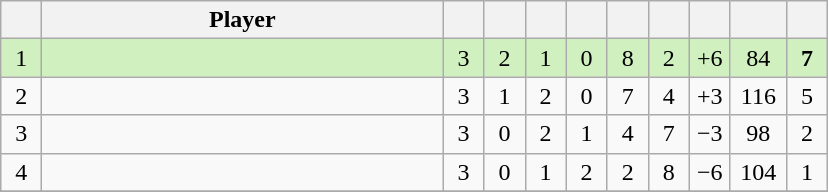<table class="wikitable" style="text-align:center;">
<tr>
<th width=20></th>
<th width=260>Player</th>
<th width=20></th>
<th width=20></th>
<th width=20></th>
<th width=20></th>
<th width=20></th>
<th width=20></th>
<th width=20></th>
<th width=30></th>
<th width=20></th>
</tr>
<tr style="background:#D0F0C0;">
<td>1</td>
<td align=left> <small></small></td>
<td>3</td>
<td>2</td>
<td>1</td>
<td>0</td>
<td>8</td>
<td>2</td>
<td>+6</td>
<td>84</td>
<td><strong>7</strong></td>
</tr>
<tr>
<td>2</td>
<td align=left> <small></small></td>
<td>3</td>
<td>1</td>
<td>2</td>
<td>0</td>
<td>7</td>
<td>4</td>
<td>+3</td>
<td>116</td>
<td>5</td>
</tr>
<tr>
<td>3</td>
<td align=left> <small></small></td>
<td>3</td>
<td>0</td>
<td>2</td>
<td>1</td>
<td>4</td>
<td>7</td>
<td>−3</td>
<td>98</td>
<td>2</td>
</tr>
<tr>
<td>4</td>
<td align=left> <small></small></td>
<td>3</td>
<td>0</td>
<td>1</td>
<td>2</td>
<td>2</td>
<td>8</td>
<td>−6</td>
<td>104</td>
<td>1</td>
</tr>
<tr>
</tr>
</table>
